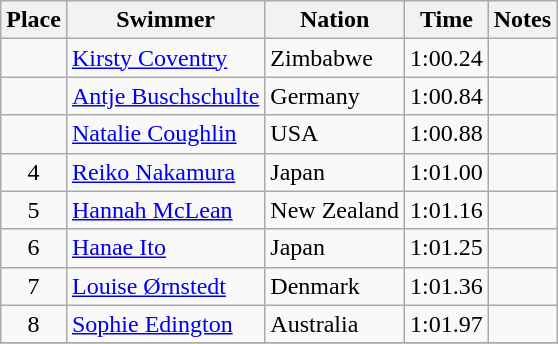<table class="wikitable sortable" style="text-align:center">
<tr>
<th>Place</th>
<th>Swimmer</th>
<th>Nation</th>
<th>Time</th>
<th>Notes</th>
</tr>
<tr>
<td></td>
<td align=left><a href='#'>Kirsty Coventry</a></td>
<td align=left> Zimbabwe</td>
<td>1:00.24</td>
<td></td>
</tr>
<tr>
<td></td>
<td align=left><a href='#'>Antje Buschschulte</a></td>
<td align=left> Germany</td>
<td>1:00.84</td>
<td></td>
</tr>
<tr>
<td></td>
<td align=left><a href='#'>Natalie Coughlin</a></td>
<td align=left> USA</td>
<td>1:00.88</td>
<td></td>
</tr>
<tr>
<td>4</td>
<td align=left><a href='#'>Reiko Nakamura</a></td>
<td align=left> Japan</td>
<td>1:01.00</td>
<td></td>
</tr>
<tr>
<td>5</td>
<td align=left><a href='#'>Hannah McLean</a></td>
<td align=left> New Zealand</td>
<td>1:01.16</td>
<td></td>
</tr>
<tr>
<td>6</td>
<td align=left><a href='#'>Hanae Ito</a></td>
<td align=left> Japan</td>
<td>1:01.25</td>
<td></td>
</tr>
<tr>
<td>7</td>
<td align=left><a href='#'>Louise Ørnstedt</a></td>
<td align=left> Denmark</td>
<td>1:01.36</td>
<td></td>
</tr>
<tr>
<td>8</td>
<td align=left><a href='#'>Sophie Edington</a></td>
<td align=left> Australia</td>
<td>1:01.97</td>
<td></td>
</tr>
<tr>
</tr>
</table>
